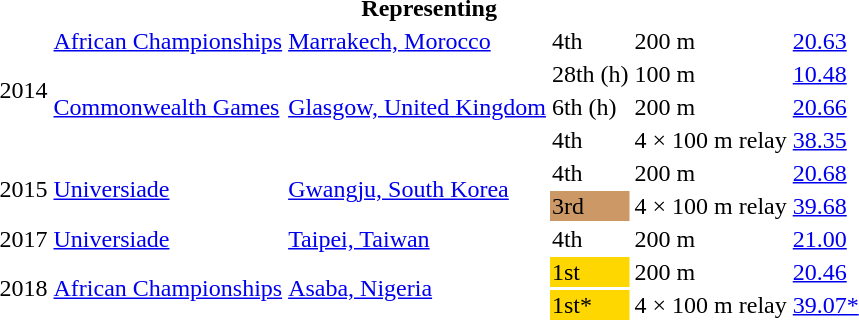<table>
<tr>
<th colspan="6">Representing </th>
</tr>
<tr>
<td rowspan=4>2014</td>
<td><a href='#'>African Championships</a></td>
<td><a href='#'>Marrakech, Morocco</a></td>
<td>4th</td>
<td>200 m</td>
<td><a href='#'>20.63</a></td>
</tr>
<tr>
<td rowspan=3><a href='#'>Commonwealth Games</a></td>
<td rowspan=3><a href='#'>Glasgow, United Kingdom</a></td>
<td>28th (h)</td>
<td>100 m</td>
<td><a href='#'>10.48</a></td>
</tr>
<tr>
<td>6th (h)</td>
<td>200 m</td>
<td><a href='#'>20.66</a></td>
</tr>
<tr>
<td>4th</td>
<td>4 × 100 m relay</td>
<td><a href='#'>38.35</a></td>
</tr>
<tr>
<td rowspan=2>2015</td>
<td rowspan=2><a href='#'>Universiade</a></td>
<td rowspan=2><a href='#'>Gwangju, South Korea</a></td>
<td>4th</td>
<td>200 m</td>
<td><a href='#'>20.68</a></td>
</tr>
<tr>
<td bgcolor=cc9966>3rd</td>
<td>4 × 100 m relay</td>
<td><a href='#'>39.68</a></td>
</tr>
<tr>
<td>2017</td>
<td><a href='#'>Universiade</a></td>
<td><a href='#'>Taipei, Taiwan</a></td>
<td>4th</td>
<td>200 m</td>
<td><a href='#'>21.00</a></td>
</tr>
<tr>
<td rowspan=2>2018</td>
<td rowspan=2><a href='#'>African Championships</a></td>
<td rowspan=2><a href='#'>Asaba, Nigeria</a></td>
<td bgcolor=gold>1st</td>
<td>200 m</td>
<td><a href='#'>20.46</a></td>
</tr>
<tr>
<td bgcolor=gold>1st*</td>
<td>4 × 100 m relay</td>
<td><a href='#'>39.07*</a></td>
</tr>
</table>
